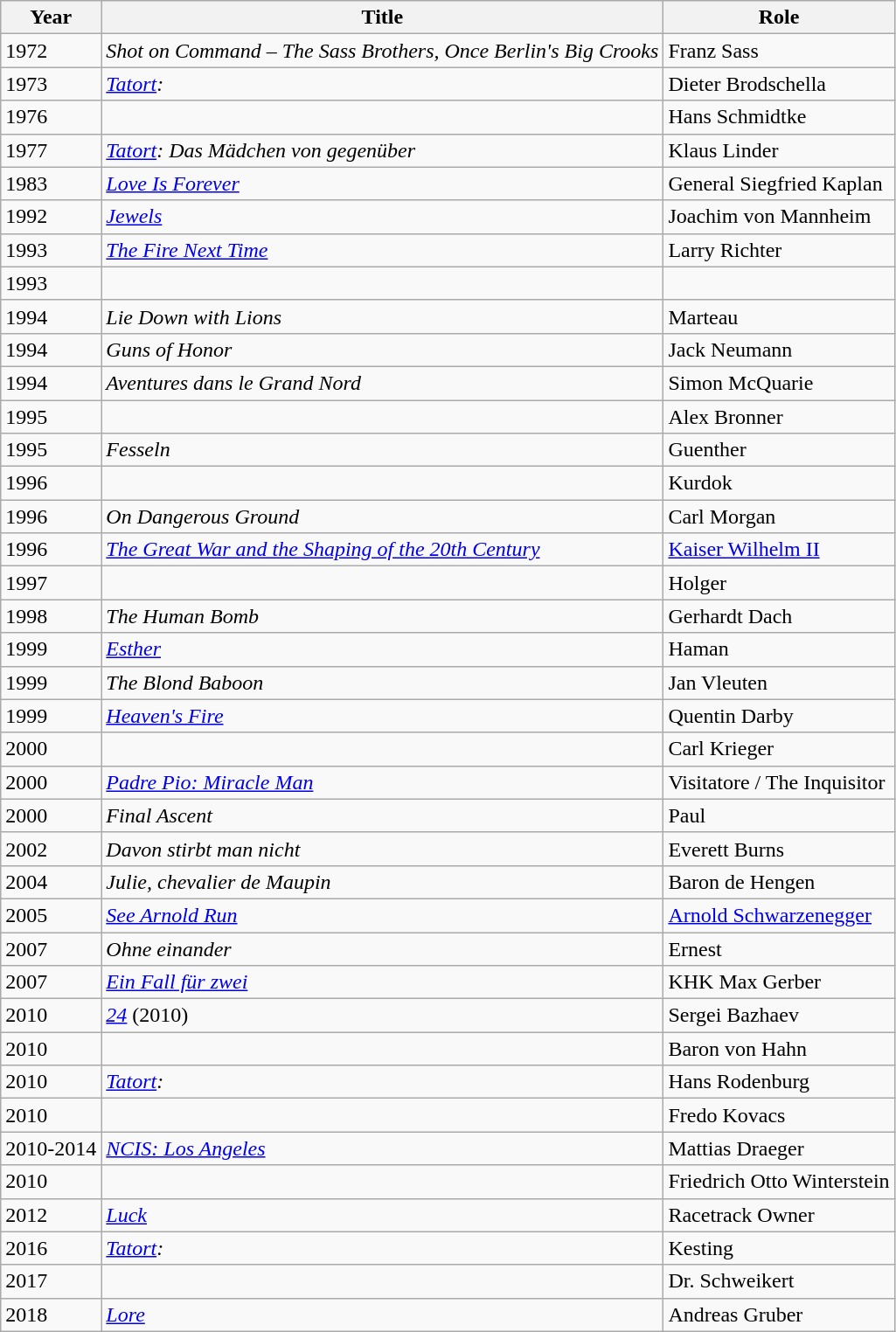<table class="wikitable sortable">
<tr>
<th>Year</th>
<th>Title</th>
<th>Role</th>
</tr>
<tr>
<td>1972</td>
<td><em>Shot on Command – The Sass Brothers, Once Berlin's Big Crooks</em></td>
<td>Franz Sass</td>
</tr>
<tr>
<td>1973</td>
<td><em><a href='#'>Tatort</a>: </em></td>
<td>Dieter Brodschella</td>
</tr>
<tr>
<td>1976</td>
<td><em></em></td>
<td>Hans Schmidtke</td>
</tr>
<tr>
<td>1977</td>
<td><em><a href='#'>Tatort</a>: Das Mädchen von gegenüber</em></td>
<td>Klaus Linder</td>
</tr>
<tr>
<td>1983</td>
<td><em><a href='#'>Love Is Forever</a></em></td>
<td>General Siegfried Kaplan</td>
</tr>
<tr>
<td>1992</td>
<td><em><a href='#'>Jewels</a></em></td>
<td>Joachim von Mannheim</td>
</tr>
<tr>
<td>1993</td>
<td><em><a href='#'>The Fire Next Time</a></em></td>
<td>Larry Richter</td>
</tr>
<tr>
<td>1993</td>
<td><em></em></td>
<td></td>
</tr>
<tr>
<td>1994</td>
<td><em>Lie Down with Lions</em></td>
<td>Marteau</td>
</tr>
<tr>
<td>1994</td>
<td><em>Guns of Honor</em></td>
<td>Jack Neumann</td>
</tr>
<tr>
<td>1994</td>
<td><em>Aventures dans le Grand Nord</em></td>
<td>Simon McQuarie</td>
</tr>
<tr>
<td>1995</td>
<td><em></em></td>
<td>Alex Bronner</td>
</tr>
<tr>
<td>1995</td>
<td><em>Fesseln</em></td>
<td>Guenther</td>
</tr>
<tr>
<td>1996</td>
<td><em></em></td>
<td>Kurdok</td>
</tr>
<tr>
<td>1996</td>
<td><em>On Dangerous Ground</em></td>
<td>Carl Morgan</td>
</tr>
<tr>
<td>1996</td>
<td><em><a href='#'>The Great War and the Shaping of the 20th Century</a></em></td>
<td><a href='#'>Kaiser Wilhelm II</a></td>
</tr>
<tr>
<td>1997</td>
<td><em></em></td>
<td>Holger</td>
</tr>
<tr>
<td>1998</td>
<td><em>The Human Bomb</em></td>
<td>Gerhardt Dach</td>
</tr>
<tr>
<td>1999</td>
<td><em><a href='#'>Esther</a></em></td>
<td>Haman</td>
</tr>
<tr>
<td>1999</td>
<td><em>The Blond Baboon</em></td>
<td>Jan Vleuten</td>
</tr>
<tr>
<td>1999</td>
<td><em><a href='#'>Heaven's Fire</a></em></td>
<td>Quentin Darby</td>
</tr>
<tr>
<td>2000</td>
<td><em></em></td>
<td>Carl Krieger</td>
</tr>
<tr>
<td>2000</td>
<td><em><a href='#'>Padre Pio: Miracle Man</a></em></td>
<td>Visitatore / The Inquisitor</td>
</tr>
<tr>
<td>2000</td>
<td><em>Final Ascent</em></td>
<td>Paul</td>
</tr>
<tr>
<td>2002</td>
<td><em>Davon stirbt man nicht</em></td>
<td>Everett Burns</td>
</tr>
<tr>
<td>2004</td>
<td><em>Julie, chevalier de Maupin</em></td>
<td>Baron de Hengen</td>
</tr>
<tr>
<td>2005</td>
<td><em><a href='#'>See Arnold Run</a></em></td>
<td><a href='#'>Arnold Schwarzenegger</a></td>
</tr>
<tr>
<td>2007</td>
<td><em>Ohne einander</em></td>
<td>Ernest</td>
</tr>
<tr>
<td>2007</td>
<td><em><a href='#'>Ein Fall für zwei</a></em></td>
<td>KHK Max Gerber</td>
</tr>
<tr>
<td>2010</td>
<td><em><a href='#'>24</a></em> (2010)</td>
<td>Sergei Bazhaev</td>
</tr>
<tr>
<td>2010</td>
<td><em></em></td>
<td>Baron von Hahn</td>
</tr>
<tr>
<td>2010</td>
<td><em><a href='#'>Tatort</a>: </em></td>
<td>Hans Rodenburg</td>
</tr>
<tr>
<td>2010</td>
<td><em></em></td>
<td>Fredo Kovacs</td>
</tr>
<tr>
<td>2010-2014</td>
<td><em><a href='#'>NCIS: Los Angeles</a></em></td>
<td>Mattias Draeger</td>
</tr>
<tr>
<td>2010</td>
<td><em></em></td>
<td>Friedrich Otto Winterstein</td>
</tr>
<tr>
<td>2012</td>
<td><em><a href='#'>Luck</a></em></td>
<td>Racetrack Owner</td>
</tr>
<tr>
<td>2016</td>
<td><em><a href='#'>Tatort</a>: </em></td>
<td>Kesting</td>
</tr>
<tr>
<td>2017</td>
<td><em></em></td>
<td>Dr. Schweikert</td>
</tr>
<tr>
<td>2018</td>
<td><em><a href='#'>Lore</a></em></td>
<td>Andreas Gruber</td>
</tr>
</table>
